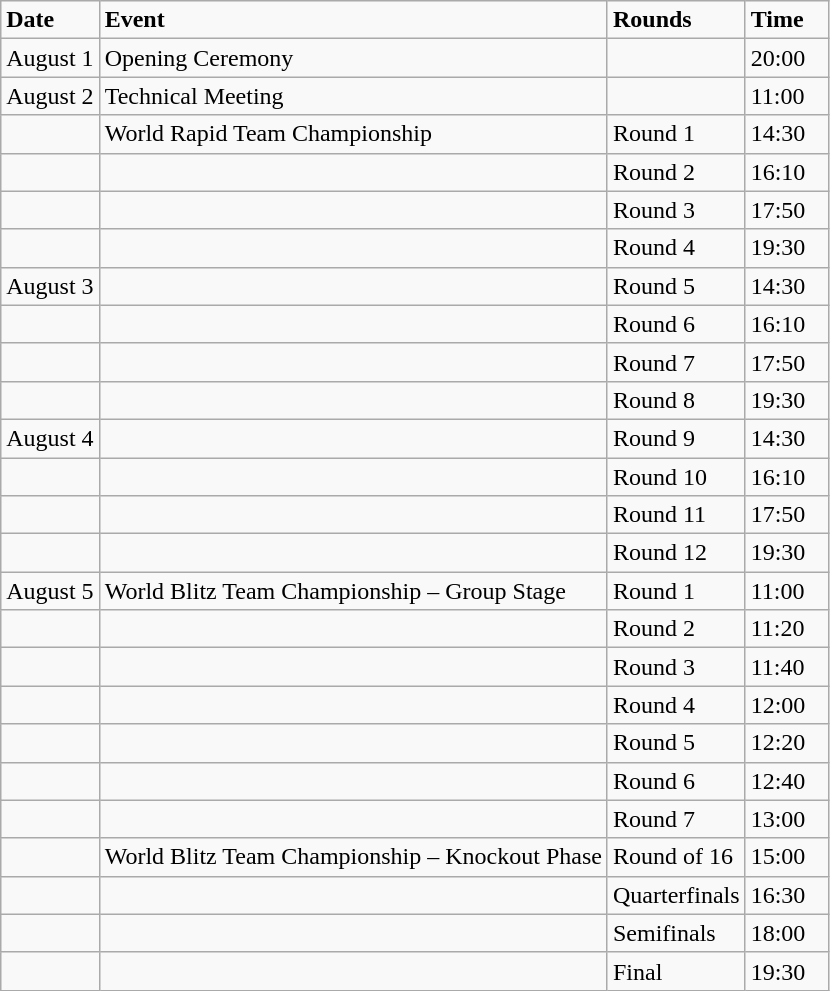<table class="wikitable">
<tr>
<td><strong>Date</strong></td>
<td><strong>Event</strong></td>
<td><strong>Rounds</strong></td>
<td><strong>Time</strong></td>
</tr>
<tr>
<td>August  1</td>
<td>Opening  Ceremony</td>
<td></td>
<td>20:00</td>
</tr>
<tr>
<td>August  2</td>
<td>Technical  Meeting</td>
<td></td>
<td>11:00</td>
</tr>
<tr>
<td></td>
<td>World Rapid Team Championship</td>
<td>Round 1</td>
<td>14:30</td>
</tr>
<tr>
<td></td>
<td></td>
<td>Round 2</td>
<td>16:10</td>
</tr>
<tr>
<td></td>
<td></td>
<td>Round 3</td>
<td>17:50   </td>
</tr>
<tr>
<td></td>
<td></td>
<td>Round 4</td>
<td>19:30</td>
</tr>
<tr>
<td>August  3</td>
<td></td>
<td>Round 5</td>
<td>14:30</td>
</tr>
<tr>
<td></td>
<td></td>
<td>Round 6</td>
<td>16:10</td>
</tr>
<tr>
<td></td>
<td></td>
<td>Round 7</td>
<td>17:50</td>
</tr>
<tr>
<td></td>
<td></td>
<td>Round 8</td>
<td>19:30</td>
</tr>
<tr>
<td>August  4</td>
<td></td>
<td>Round 9</td>
<td>14:30</td>
</tr>
<tr>
<td></td>
<td></td>
<td>Round  10</td>
<td>16:10</td>
</tr>
<tr>
<td></td>
<td></td>
<td>Round  11</td>
<td>17:50</td>
</tr>
<tr>
<td></td>
<td></td>
<td>Round  12</td>
<td>19:30</td>
</tr>
<tr>
<td>August  5</td>
<td>World Blitz Team Championship – Group Stage</td>
<td>Round 1</td>
<td>11:00</td>
</tr>
<tr>
<td></td>
<td></td>
<td>Round 2</td>
<td>11:20</td>
</tr>
<tr>
<td></td>
<td></td>
<td>Round 3</td>
<td>11:40</td>
</tr>
<tr>
<td></td>
<td></td>
<td>Round 4</td>
<td>12:00</td>
</tr>
<tr>
<td></td>
<td></td>
<td>Round 5</td>
<td>12:20</td>
</tr>
<tr>
<td></td>
<td></td>
<td>Round 6</td>
<td>12:40</td>
</tr>
<tr>
<td></td>
<td></td>
<td>Round 7</td>
<td>13:00</td>
</tr>
<tr>
<td></td>
<td>World Blitz Team Championship – Knockout Phase</td>
<td>Round  of 16</td>
<td>15:00</td>
</tr>
<tr>
<td></td>
<td></td>
<td>Quarterfinals</td>
<td>16:30</td>
</tr>
<tr>
<td></td>
<td></td>
<td>Semifinals</td>
<td>18:00</td>
</tr>
<tr>
<td></td>
<td></td>
<td>Final</td>
<td>19:30</td>
</tr>
</table>
